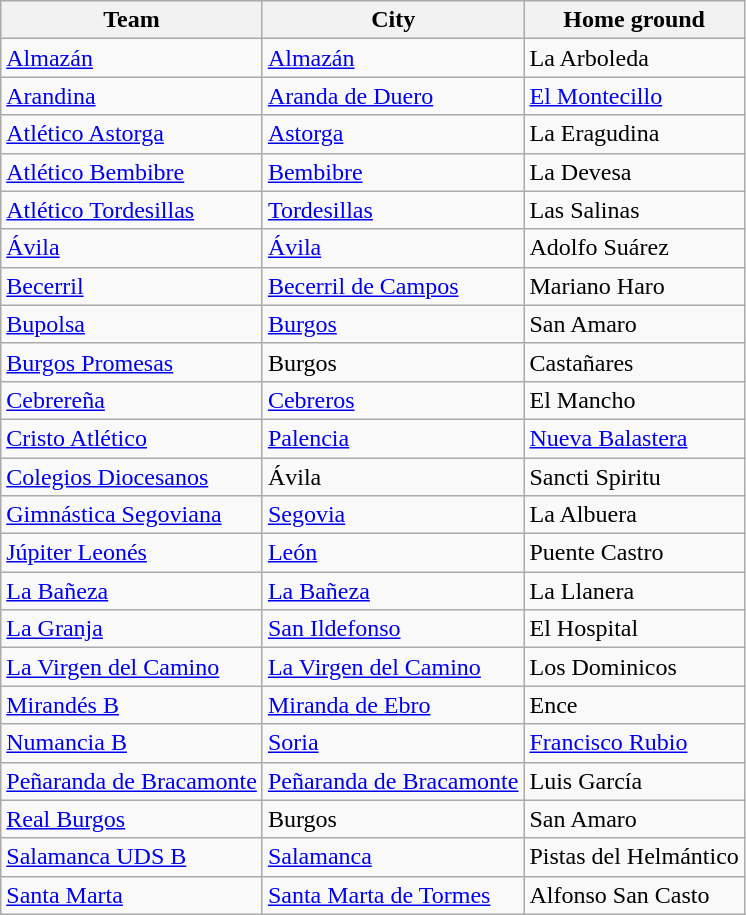<table class="wikitable sortable">
<tr>
<th>Team</th>
<th>City</th>
<th>Home ground</th>
</tr>
<tr>
<td><a href='#'>Almazán</a></td>
<td><a href='#'>Almazán</a></td>
<td>La Arboleda</td>
</tr>
<tr>
<td><a href='#'>Arandina</a></td>
<td><a href='#'>Aranda de Duero</a></td>
<td><a href='#'>El Montecillo</a></td>
</tr>
<tr>
<td><a href='#'>Atlético Astorga</a></td>
<td><a href='#'>Astorga</a></td>
<td>La Eragudina</td>
</tr>
<tr>
<td><a href='#'>Atlético Bembibre</a></td>
<td><a href='#'>Bembibre</a></td>
<td>La Devesa</td>
</tr>
<tr>
<td><a href='#'>Atlético Tordesillas</a></td>
<td><a href='#'>Tordesillas</a></td>
<td>Las Salinas</td>
</tr>
<tr>
<td><a href='#'>Ávila</a></td>
<td><a href='#'>Ávila</a></td>
<td>Adolfo Suárez</td>
</tr>
<tr>
<td><a href='#'>Becerril</a></td>
<td><a href='#'>Becerril de Campos</a></td>
<td>Mariano Haro</td>
</tr>
<tr>
<td><a href='#'>Bupolsa</a></td>
<td><a href='#'>Burgos</a></td>
<td>San Amaro</td>
</tr>
<tr>
<td><a href='#'>Burgos Promesas</a></td>
<td>Burgos</td>
<td>Castañares</td>
</tr>
<tr>
<td><a href='#'>Cebrereña</a></td>
<td><a href='#'>Cebreros</a></td>
<td>El Mancho</td>
</tr>
<tr>
<td><a href='#'>Cristo Atlético</a></td>
<td><a href='#'>Palencia</a></td>
<td><a href='#'>Nueva Balastera</a></td>
</tr>
<tr>
<td><a href='#'>Colegios Diocesanos</a></td>
<td>Ávila</td>
<td>Sancti Spiritu</td>
</tr>
<tr>
<td><a href='#'>Gimnástica Segoviana</a></td>
<td><a href='#'>Segovia</a></td>
<td>La Albuera</td>
</tr>
<tr>
<td><a href='#'>Júpiter Leonés</a></td>
<td><a href='#'>León</a></td>
<td>Puente Castro</td>
</tr>
<tr>
<td><a href='#'>La Bañeza</a></td>
<td><a href='#'>La Bañeza</a></td>
<td>La Llanera</td>
</tr>
<tr>
<td><a href='#'>La Granja</a></td>
<td><a href='#'>San Ildefonso</a></td>
<td>El Hospital</td>
</tr>
<tr>
<td><a href='#'>La Virgen del Camino</a></td>
<td><a href='#'>La Virgen del Camino</a></td>
<td>Los Dominicos</td>
</tr>
<tr>
<td><a href='#'>Mirandés B</a></td>
<td><a href='#'>Miranda de Ebro</a></td>
<td>Ence</td>
</tr>
<tr>
<td><a href='#'>Numancia B</a></td>
<td><a href='#'>Soria</a></td>
<td><a href='#'>Francisco Rubio</a></td>
</tr>
<tr>
<td><a href='#'>Peñaranda de Bracamonte</a></td>
<td><a href='#'>Peñaranda de Bracamonte</a></td>
<td>Luis García</td>
</tr>
<tr>
<td><a href='#'>Real Burgos</a></td>
<td>Burgos</td>
<td>San Amaro</td>
</tr>
<tr>
<td><a href='#'>Salamanca UDS B</a></td>
<td><a href='#'>Salamanca</a></td>
<td>Pistas del Helmántico</td>
</tr>
<tr>
<td><a href='#'>Santa Marta</a></td>
<td><a href='#'>Santa Marta de Tormes</a></td>
<td>Alfonso San Casto</td>
</tr>
</table>
